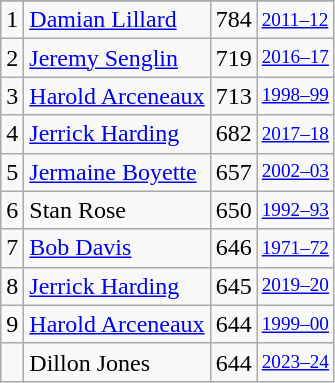<table class="wikitable">
<tr>
</tr>
<tr>
<td>1</td>
<td><a href='#'>Damian Lillard</a></td>
<td>784</td>
<td style="font-size:80%;"><a href='#'>2011–12</a></td>
</tr>
<tr>
<td>2</td>
<td><a href='#'>Jeremy Senglin</a></td>
<td>719</td>
<td style="font-size:80%;"><a href='#'>2016–17</a></td>
</tr>
<tr>
<td>3</td>
<td><a href='#'>Harold Arceneaux</a></td>
<td>713</td>
<td style="font-size:80%;"><a href='#'>1998–99</a></td>
</tr>
<tr>
<td>4</td>
<td><a href='#'>Jerrick Harding</a></td>
<td>682</td>
<td style="font-size:80%;"><a href='#'>2017–18</a></td>
</tr>
<tr>
<td>5</td>
<td><a href='#'>Jermaine Boyette</a></td>
<td>657</td>
<td style="font-size:80%;"><a href='#'>2002–03</a></td>
</tr>
<tr>
<td>6</td>
<td>Stan Rose</td>
<td>650</td>
<td style="font-size:80%;"><a href='#'>1992–93</a></td>
</tr>
<tr>
<td>7</td>
<td><a href='#'>Bob Davis</a></td>
<td>646</td>
<td style="font-size:80%;"><a href='#'>1971–72</a></td>
</tr>
<tr>
<td>8</td>
<td><a href='#'>Jerrick Harding</a></td>
<td>645</td>
<td style="font-size:80%;"><a href='#'>2019–20</a></td>
</tr>
<tr>
<td>9</td>
<td><a href='#'>Harold Arceneaux</a></td>
<td>644</td>
<td style="font-size:80%;"><a href='#'>1999–00</a></td>
</tr>
<tr>
<td></td>
<td>Dillon Jones</td>
<td>644</td>
<td style="font-size:80%;"><a href='#'>2023–24</a></td>
</tr>
</table>
